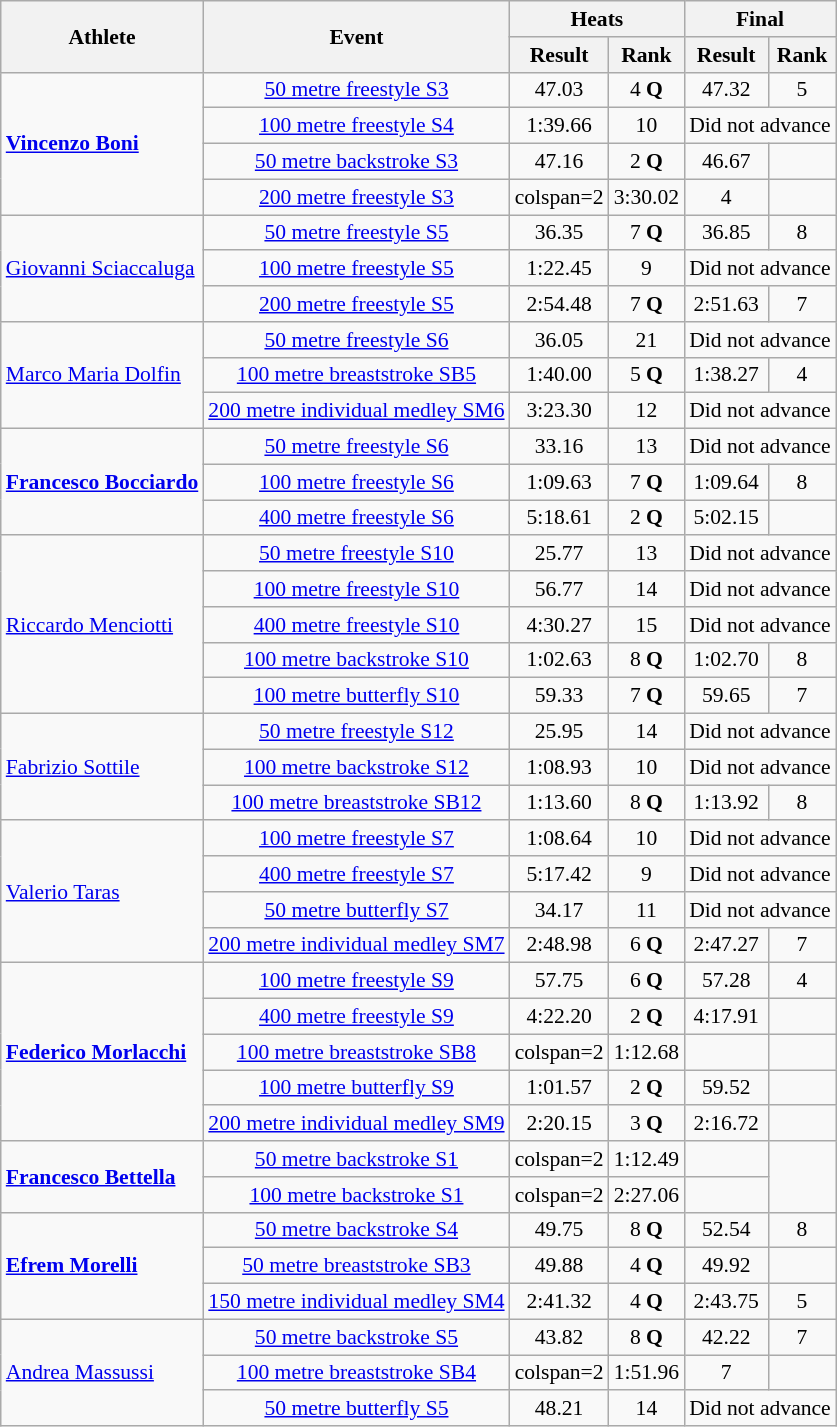<table class=wikitable style="font-size:90%">
<tr>
<th rowspan="2">Athlete</th>
<th rowspan="2">Event</th>
<th colspan="2">Heats</th>
<th colspan="2">Final</th>
</tr>
<tr>
<th>Result</th>
<th>Rank</th>
<th>Result</th>
<th>Rank</th>
</tr>
<tr align=center>
<td align=left rowspan=4><strong><a href='#'>Vincenzo Boni</a></strong></td>
<td><a href='#'>50 metre freestyle S3</a></td>
<td>47.03</td>
<td>4 <strong>Q</strong></td>
<td>47.32</td>
<td>5</td>
</tr>
<tr align="center">
<td><a href='#'>100 metre freestyle S4</a></td>
<td>1:39.66</td>
<td>10</td>
<td colspan="2">Did not advance</td>
</tr>
<tr align=center>
<td><a href='#'>50 metre backstroke S3</a></td>
<td>47.16</td>
<td>2 <strong>Q</strong></td>
<td>46.67</td>
<td></td>
</tr>
<tr align=center>
<td><a href='#'>200 metre freestyle S3</a></td>
<td>colspan=2 </td>
<td>3:30.02</td>
<td>4</td>
</tr>
<tr align="center">
<td rowspan="3" align="left"><a href='#'>Giovanni Sciaccaluga</a></td>
<td><a href='#'>50 metre freestyle S5</a></td>
<td>36.35</td>
<td>7 <strong>Q</strong></td>
<td>36.85</td>
<td>8</td>
</tr>
<tr align="center">
<td><a href='#'>100 metre freestyle S5</a></td>
<td>1:22.45</td>
<td>9</td>
<td colspan="2">Did not advance</td>
</tr>
<tr align="center">
<td><a href='#'>200 metre freestyle S5</a></td>
<td>2:54.48</td>
<td>7 <strong>Q</strong></td>
<td>2:51.63</td>
<td>7</td>
</tr>
<tr align="center">
<td rowspan="3" align="left"><a href='#'>Marco Maria Dolfin</a></td>
<td><a href='#'>50 metre freestyle S6</a></td>
<td>36.05</td>
<td>21</td>
<td colspan="2">Did not advance</td>
</tr>
<tr align=center>
<td><a href='#'>100 metre breaststroke SB5</a></td>
<td>1:40.00</td>
<td>5 <strong>Q</strong></td>
<td>1:38.27</td>
<td>4</td>
</tr>
<tr align=center>
<td><a href='#'>200 metre individual medley SM6</a></td>
<td>3:23.30</td>
<td>12</td>
<td colspan=2>Did not advance</td>
</tr>
<tr align=center>
<td align=left rowspan=3><strong><a href='#'>Francesco Bocciardo</a></strong></td>
<td><a href='#'>50 metre freestyle S6</a></td>
<td>33.16</td>
<td>13</td>
<td colspan=2>Did not advance</td>
</tr>
<tr align=center>
<td><a href='#'>100 metre freestyle S6</a></td>
<td>1:09.63</td>
<td>7 <strong>Q</strong></td>
<td>1:09.64</td>
<td>8</td>
</tr>
<tr align=center>
<td><a href='#'>400 metre freestyle S6</a></td>
<td>5:18.61</td>
<td>2 <strong>Q</strong></td>
<td>5:02.15</td>
<td></td>
</tr>
<tr align=center>
<td align=left rowspan=5><a href='#'>Riccardo Menciotti</a></td>
<td><a href='#'>50 metre freestyle S10</a></td>
<td>25.77</td>
<td>13</td>
<td colspan=2>Did not advance</td>
</tr>
<tr align=center>
<td><a href='#'>100 metre freestyle S10</a></td>
<td>56.77</td>
<td>14</td>
<td colspan=2>Did not advance</td>
</tr>
<tr align=center>
<td><a href='#'>400 metre freestyle S10</a></td>
<td>4:30.27</td>
<td>15</td>
<td colspan=2>Did not advance</td>
</tr>
<tr align=center>
<td><a href='#'>100 metre backstroke S10</a></td>
<td>1:02.63</td>
<td>8 <strong>Q</strong></td>
<td>1:02.70</td>
<td>8</td>
</tr>
<tr align=center>
<td><a href='#'>100 metre butterfly S10</a></td>
<td>59.33</td>
<td>7 <strong>Q</strong></td>
<td>59.65</td>
<td>7</td>
</tr>
<tr align=center>
<td align=left rowspan=3><a href='#'>Fabrizio Sottile</a></td>
<td><a href='#'>50 metre freestyle S12</a></td>
<td>25.95</td>
<td>14</td>
<td colspan=2>Did not advance</td>
</tr>
<tr align=center>
<td><a href='#'>100 metre backstroke S12</a></td>
<td>1:08.93</td>
<td>10</td>
<td colspan=2>Did not advance</td>
</tr>
<tr align=center>
<td><a href='#'>100 metre breaststroke SB12</a></td>
<td>1:13.60</td>
<td>8 <strong>Q</strong></td>
<td>1:13.92</td>
<td>8</td>
</tr>
<tr align=center>
<td align=left rowspan=4><a href='#'>Valerio Taras</a></td>
<td><a href='#'>100 metre freestyle S7</a></td>
<td>1:08.64</td>
<td>10</td>
<td colspan=2>Did not advance</td>
</tr>
<tr align=center>
<td><a href='#'>400 metre freestyle S7</a></td>
<td>5:17.42</td>
<td>9</td>
<td colspan=2>Did not advance</td>
</tr>
<tr align=center>
<td><a href='#'>50 metre butterfly S7</a></td>
<td>34.17</td>
<td>11</td>
<td colspan=2>Did not advance</td>
</tr>
<tr align=center>
<td><a href='#'>200 metre individual medley SM7</a></td>
<td>2:48.98</td>
<td>6 <strong>Q</strong></td>
<td>2:47.27</td>
<td>7</td>
</tr>
<tr align=center>
<td align=left rowspan=5><strong><a href='#'>Federico Morlacchi</a></strong></td>
<td><a href='#'>100 metre freestyle S9</a></td>
<td>57.75</td>
<td>6 <strong>Q</strong></td>
<td>57.28</td>
<td>4</td>
</tr>
<tr align=center>
<td><a href='#'>400 metre freestyle S9</a></td>
<td>4:22.20</td>
<td>2 <strong>Q</strong></td>
<td>4:17.91</td>
<td></td>
</tr>
<tr align=center>
<td><a href='#'>100 metre breaststroke SB8</a></td>
<td>colspan=2 </td>
<td>1:12.68</td>
<td></td>
</tr>
<tr align=center>
<td><a href='#'>100 metre butterfly S9</a></td>
<td>1:01.57</td>
<td>2 <strong>Q</strong></td>
<td>59.52</td>
<td></td>
</tr>
<tr align=center>
<td><a href='#'>200 metre individual medley SM9</a></td>
<td>2:20.15</td>
<td>3 <strong>Q</strong></td>
<td>2:16.72</td>
<td></td>
</tr>
<tr align=center>
<td align=left rowspan=2><strong><a href='#'>Francesco Bettella</a></strong></td>
<td><a href='#'>50 metre backstroke S1</a></td>
<td>colspan=2 </td>
<td>1:12.49</td>
<td></td>
</tr>
<tr align=center>
<td><a href='#'>100 metre backstroke S1</a></td>
<td>colspan=2 </td>
<td>2:27.06</td>
<td></td>
</tr>
<tr align=center>
<td align=left rowspan=3><strong><a href='#'>Efrem Morelli</a></strong></td>
<td><a href='#'>50 metre backstroke S4</a></td>
<td>49.75</td>
<td>8 <strong>Q</strong></td>
<td>52.54</td>
<td>8</td>
</tr>
<tr align=center>
<td><a href='#'>50 metre breaststroke SB3</a></td>
<td>49.88</td>
<td>4 <strong>Q</strong></td>
<td>49.92</td>
<td></td>
</tr>
<tr align=center>
<td><a href='#'>150 metre individual medley SM4</a></td>
<td>2:41.32</td>
<td>4 <strong>Q</strong></td>
<td>2:43.75</td>
<td>5</td>
</tr>
<tr align=center>
<td align=left rowspan=3><a href='#'>Andrea Massussi</a></td>
<td><a href='#'>50 metre backstroke S5</a></td>
<td>43.82</td>
<td>8 <strong>Q</strong></td>
<td>42.22</td>
<td>7</td>
</tr>
<tr align=center>
<td><a href='#'>100 metre breaststroke SB4</a></td>
<td>colspan=2 </td>
<td>1:51.96</td>
<td>7</td>
</tr>
<tr align=center>
<td><a href='#'>50 metre butterfly S5</a></td>
<td>48.21</td>
<td>14</td>
<td colspan=2>Did not advance</td>
</tr>
</table>
